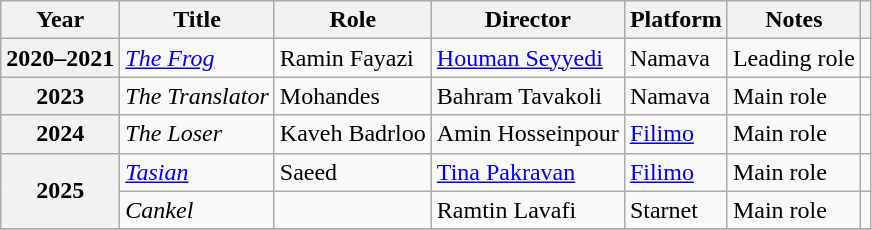<table class="wikitable plainrowheaders sortable" style="font-size:100%">
<tr>
<th scope="col">Year</th>
<th scope="col">Title</th>
<th scope="col">Role</th>
<th scope="col">Director</th>
<th scope="col">Platform</th>
<th class="unsortable" scope="col">Notes</th>
<th scope="col" class="unsortable"></th>
</tr>
<tr>
<th scope="row">2020–2021</th>
<td><em><a href='#'>The Frog</a></em></td>
<td>Ramin Fayazi</td>
<td><a href='#'>Houman Seyyedi</a></td>
<td>Namava</td>
<td>Leading role</td>
<td></td>
</tr>
<tr>
<th scope="row">2023</th>
<td><em>The Translator</em></td>
<td>Mohandes</td>
<td>Bahram Tavakoli</td>
<td>Namava</td>
<td>Main role</td>
<td></td>
</tr>
<tr>
<th scope="row">2024</th>
<td><em>The Loser</em></td>
<td>Kaveh Badrloo</td>
<td>Amin Hosseinpour</td>
<td><a href='#'>Filimo</a></td>
<td>Main role</td>
<td></td>
</tr>
<tr>
<th rowspan="2" scope="row">2025</th>
<td><em><a href='#'>Tasian</a></em></td>
<td>Saeed</td>
<td><a href='#'>Tina Pakravan</a></td>
<td><a href='#'>Filimo</a></td>
<td>Main role</td>
<td></td>
</tr>
<tr>
<td><em>Cankel</em></td>
<td></td>
<td>Ramtin Lavafi</td>
<td>Starnet</td>
<td>Main role</td>
<td></td>
</tr>
<tr>
</tr>
</table>
